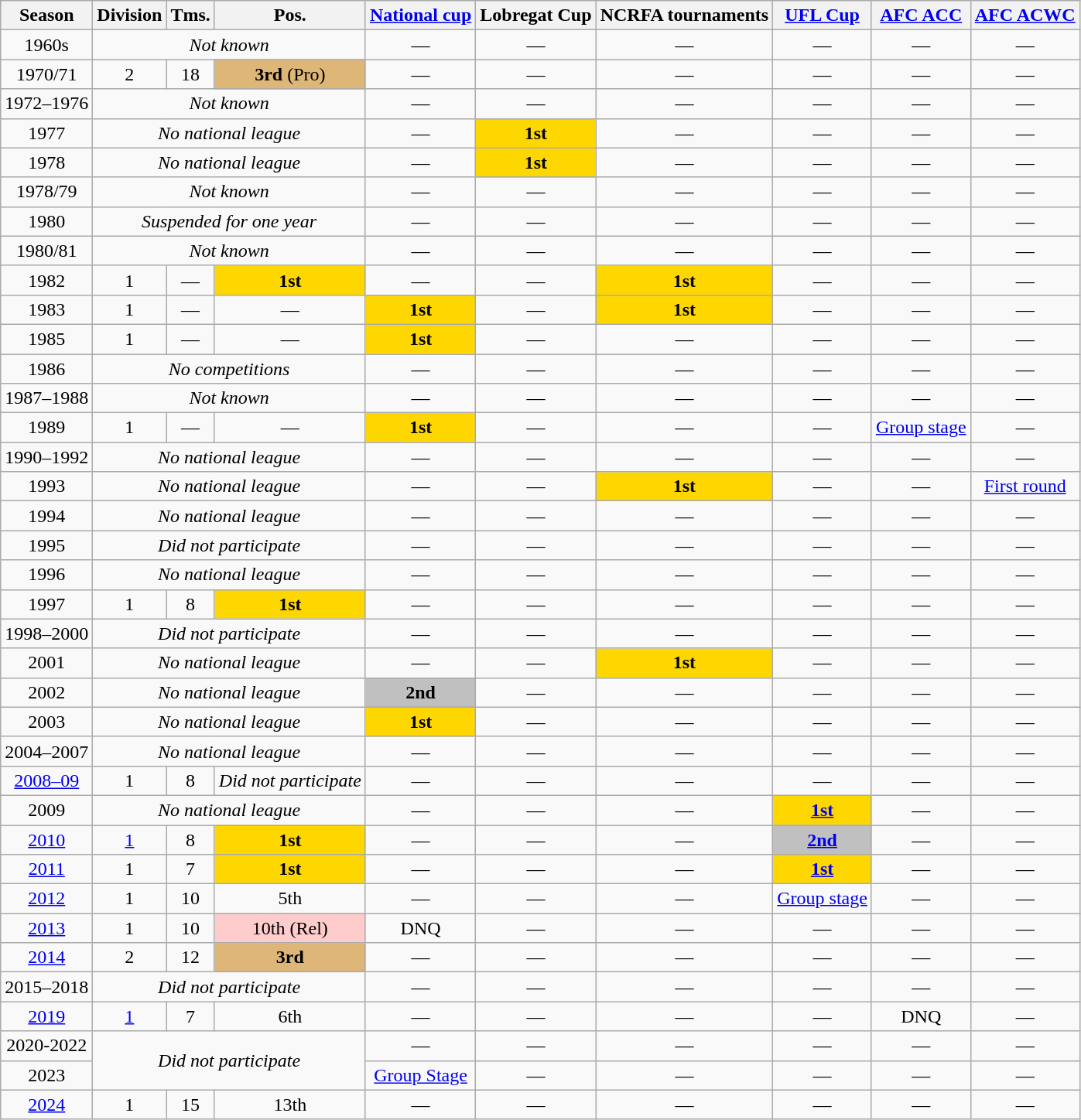<table class="wikitable">
<tr>
<th>Season</th>
<th>Division</th>
<th>Tms.</th>
<th>Pos.</th>
<th><strong><a href='#'>National cup</a></strong></th>
<th><strong>Lobregat Cup</strong></th>
<th><strong>NCRFA tournaments</strong></th>
<th><a href='#'>UFL Cup</a></th>
<th><a href='#'>AFC ACC</a></th>
<th><a href='#'>AFC ACWC</a></th>
</tr>
<tr>
<td align=center>1960s</td>
<td colspan=3 align=center><em>Not known</em></td>
<td align=center>—</td>
<td align=center>—</td>
<td align=center>—</td>
<td align=center>—</td>
<td align=center>—</td>
<td align=center>—</td>
</tr>
<tr>
<td align=center>1970/71</td>
<td align=center>2</td>
<td align=center>18</td>
<td align=center bgcolor=#deb678><strong>3rd</strong> (Pro)</td>
<td align=center>—</td>
<td align=center>—</td>
<td align=center>—</td>
<td align=center>—</td>
<td align=center>—</td>
<td align=center>—</td>
</tr>
<tr>
<td align=center>1972–1976</td>
<td colspan=3 align=center><em>Not known</em></td>
<td align=center>—</td>
<td align=center>—</td>
<td align=center>—</td>
<td align=center>—</td>
<td align=center>—</td>
<td align=center>—</td>
</tr>
<tr>
<td align=center>1977</td>
<td colspan=3 align=center><em>No national league</em></td>
<td align=center>—</td>
<td align=center bgcolor=gold><strong>1st</strong></td>
<td align=center>—</td>
<td align=center>—</td>
<td align=center>—</td>
<td align=center>—</td>
</tr>
<tr>
<td align=center>1978</td>
<td colspan=3 align=center><em>No national league</em></td>
<td align=center>—</td>
<td align=center bgcolor=gold><strong>1st</strong></td>
<td align=center>—</td>
<td align=center>—</td>
<td align=center>—</td>
<td align=center>—</td>
</tr>
<tr>
<td align=center>1978/79</td>
<td colspan=3 align=center><em>Not known</em></td>
<td align=center>—</td>
<td align=center>—</td>
<td align=center>—</td>
<td align=center>—</td>
<td align=center>—</td>
<td align=center>—</td>
</tr>
<tr>
<td align=center>1980</td>
<td colspan=3 align=center><em>Suspended for one year</em></td>
<td align=center>—</td>
<td align=center>—</td>
<td align=center>—</td>
<td align=center>—</td>
<td align=center>—</td>
<td align=center>—</td>
</tr>
<tr>
<td align=center>1980/81</td>
<td colspan=3 align=center><em>Not known</em></td>
<td align=center>—</td>
<td align=center>—</td>
<td align=center>—</td>
<td align=center>—</td>
<td align=center>—</td>
<td align=center>—</td>
</tr>
<tr>
<td align=center>1982</td>
<td align=center>1</td>
<td align=center>—</td>
<td align=center bgcolor=gold><strong>1st</strong></td>
<td align=center>—</td>
<td align=center>—</td>
<td align=center bgcolor=gold><strong>1st</strong></td>
<td align=center>—</td>
<td align=center>—</td>
<td align=center>—</td>
</tr>
<tr>
<td align=center>1983</td>
<td align=center>1</td>
<td align=center>—</td>
<td align=center>—</td>
<td align=center bgcolor=gold><strong>1st</strong></td>
<td align=center>—</td>
<td align=center bgcolor=gold><strong>1st</strong></td>
<td align=center>—</td>
<td align=center>—</td>
<td align=center>—</td>
</tr>
<tr>
<td align=center>1985</td>
<td align=center>1</td>
<td align=center>—</td>
<td align=center>—</td>
<td align=center bgcolor=gold><strong>1st</strong></td>
<td align=center>—</td>
<td align=center>—</td>
<td align=center>—</td>
<td align=center>—</td>
<td align=center>—</td>
</tr>
<tr>
<td align=center>1986</td>
<td colspan=3 align=center><em>No competitions</em></td>
<td align=center>—</td>
<td align=center>—</td>
<td align=center>—</td>
<td align=center>—</td>
<td align=center>—</td>
<td align=center>—</td>
</tr>
<tr>
<td align=center>1987–1988</td>
<td colspan=3 align=center><em>Not known</em></td>
<td align=center>—</td>
<td align=center>—</td>
<td align=center>—</td>
<td align=center>—</td>
<td align=center>—</td>
<td align=center>—</td>
</tr>
<tr>
<td align=center>1989</td>
<td align=center>1</td>
<td align=center>—</td>
<td align=center>—</td>
<td align=center bgcolor=gold><strong>1st</strong></td>
<td align=center>—</td>
<td align=center>—</td>
<td align=center>—</td>
<td align=center><a href='#'>Group stage</a></td>
<td align=center>—</td>
</tr>
<tr>
<td align=center>1990–1992</td>
<td colspan=3 align=center><em>No national league</em></td>
<td align=center>—</td>
<td align=center>—</td>
<td align=center>—</td>
<td align=center>—</td>
<td align=center>—</td>
<td align=center>—</td>
</tr>
<tr>
<td align=center>1993</td>
<td colspan=3 align=center><em>No national league</em></td>
<td align=center>—</td>
<td align=center>—</td>
<td align=center bgcolor=gold><strong>1st</strong></td>
<td align=center>—</td>
<td align=center>—</td>
<td align=center><a href='#'>First round</a></td>
</tr>
<tr>
<td align=center>1994</td>
<td colspan=3 align=center><em>No national league</em></td>
<td align=center>—</td>
<td align=center>—</td>
<td align=center>—</td>
<td align=center>—</td>
<td align=center>—</td>
<td align=center>—</td>
</tr>
<tr>
<td align=center>1995</td>
<td colspan=3 align=center><em>Did not participate</em></td>
<td align=center>—</td>
<td align=center>—</td>
<td align=center>—</td>
<td align=center>—</td>
<td align=center>—</td>
<td align=center>—</td>
</tr>
<tr>
<td align=center>1996</td>
<td colspan=3 align=center><em>No national league</em></td>
<td align=center>—</td>
<td align=center>—</td>
<td align=center>—</td>
<td align=center>—</td>
<td align=center>—</td>
<td align=center>—</td>
</tr>
<tr>
<td align=center>1997</td>
<td align=center>1</td>
<td align=center>8</td>
<td align=center bgcolor=gold><strong>1st</strong></td>
<td align=center>—</td>
<td align=center>—</td>
<td align=center>—</td>
<td align=center>—</td>
<td align=center>—</td>
<td align=center>—</td>
</tr>
<tr>
<td align=center>1998–2000</td>
<td colspan=3 align=center><em>Did not participate</em></td>
<td align=center>—</td>
<td align=center>—</td>
<td align=center>—</td>
<td align=center>—</td>
<td align=center>—</td>
<td align=center>—</td>
</tr>
<tr>
<td align=center>2001</td>
<td colspan=3 align=center><em>No national league</em></td>
<td align=center>—</td>
<td align=center>—</td>
<td align=center bgcolor=gold><strong>1st</strong></td>
<td align=center>—</td>
<td align=center>—</td>
<td align=center>—</td>
</tr>
<tr>
<td align=center>2002</td>
<td colspan=3 align=center><em>No national league</em></td>
<td align=center bgcolor=silver><strong>2nd</strong></td>
<td align=center>—</td>
<td align=center>—</td>
<td align=center>—</td>
<td align=center>—</td>
<td align=center>—</td>
</tr>
<tr>
<td align=center>2003</td>
<td colspan=3 align=center><em>No national league</em></td>
<td align=center bgcolor=gold><strong>1st</strong></td>
<td align=center>—</td>
<td align=center>—</td>
<td align=center>—</td>
<td align=center>—</td>
<td align=center>—</td>
</tr>
<tr>
<td align=center>2004–2007</td>
<td colspan=3 align=center><em>No national league</em></td>
<td align=center>—</td>
<td align=center>—</td>
<td align=center>—</td>
<td align=center>—</td>
<td align=center>—</td>
<td align=center>—</td>
</tr>
<tr>
<td align=center><a href='#'>2008–09</a></td>
<td align=center>1</td>
<td align=center>8</td>
<td align="center"><em>Did not participate</em></td>
<td align=center>—</td>
<td align=center>—</td>
<td align=center>—</td>
<td align=center>—</td>
<td align=center>—</td>
<td align=center>—</td>
</tr>
<tr>
<td align=center>2009</td>
<td colspan="3" align="center"><em>No national league</em></td>
<td align=center>—</td>
<td align=center>—</td>
<td align=center>—</td>
<td align=center bgcolor=gold><strong><a href='#'>1st</a></strong></td>
<td align=center>—</td>
<td align=center>—</td>
</tr>
<tr>
<td align=center><a href='#'>2010</a></td>
<td align=center><a href='#'>1</a></td>
<td align=center>8</td>
<td align=center bgcolor=gold><strong>1st</strong></td>
<td align=center>—</td>
<td align=center>—</td>
<td align=center>—</td>
<td align=center bgcolor=silver><strong><a href='#'>2nd</a></strong></td>
<td align=center>—</td>
<td align=center>—</td>
</tr>
<tr>
<td align=center><a href='#'>2011</a></td>
<td align=center>1</td>
<td align=center>7</td>
<td align=center bgcolor=gold><strong>1st</strong></td>
<td align=center>—</td>
<td align=center>—</td>
<td align=center>—</td>
<td align=center bgcolor=gold><strong><a href='#'>1st</a></strong></td>
<td align=center>—</td>
<td align=center>—</td>
</tr>
<tr>
<td align=center><a href='#'>2012</a></td>
<td align=center>1</td>
<td align=center>10</td>
<td align=center>5th</td>
<td align=center>—</td>
<td align=center>—</td>
<td align=center>—</td>
<td align=center><a href='#'>Group stage</a></td>
<td align=center>—</td>
<td align=center>—</td>
</tr>
<tr>
<td align=center><a href='#'>2013</a></td>
<td align=center>1</td>
<td align=center>10</td>
<td align=center bgcolor=#FFCCCC>10th (Rel)</td>
<td align=center>DNQ</td>
<td align=center>—</td>
<td align=center>—</td>
<td align=center>—</td>
<td align=center>—</td>
<td align=center>—</td>
</tr>
<tr>
<td align=center><a href='#'>2014</a></td>
<td align=center>2</td>
<td align=center>12</td>
<td align=center bgcolor=#deb678><strong>3rd</strong></td>
<td align=center>—</td>
<td align=center>—</td>
<td align=center>—</td>
<td align=center>—</td>
<td align=center>—</td>
<td align=center>—</td>
</tr>
<tr>
<td align=center>2015–2018</td>
<td colspan=3 align=center><em>Did not participate</em></td>
<td align=center>—</td>
<td align=center>—</td>
<td align=center>—</td>
<td align=center>—</td>
<td align=center>—</td>
<td align=center>—</td>
</tr>
<tr>
<td align=center><a href='#'>2019</a></td>
<td align=center><a href='#'>1</a></td>
<td align=center>7</td>
<td align=center>6th</td>
<td align=center>—</td>
<td align=center>—</td>
<td align=center>—</td>
<td align=center>—</td>
<td align=center>DNQ</td>
<td align=center>—</td>
</tr>
<tr>
<td align=center>2020-2022</td>
<td colspan=3 rowspan=2 align=center><em>Did not participate</em></td>
<td align=center>—</td>
<td align=center>—</td>
<td align=center>—</td>
<td align=center>—</td>
<td align=center>—</td>
<td align=center>—</td>
</tr>
<tr>
<td align=center>2023</td>
<td align=center><a href='#'>Group Stage</a></td>
<td align=center>—</td>
<td align=center>—</td>
<td align=center>—</td>
<td align=center>—</td>
<td align=center>—</td>
</tr>
<tr>
<td align=center><a href='#'>2024</a></td>
<td align=center>1</td>
<td align=center>15</td>
<td align=center>13th</td>
<td align=center>—</td>
<td align=center>—</td>
<td align=center>—</td>
<td align=center>—</td>
<td align=center>—</td>
<td align=center>—</td>
</tr>
</table>
